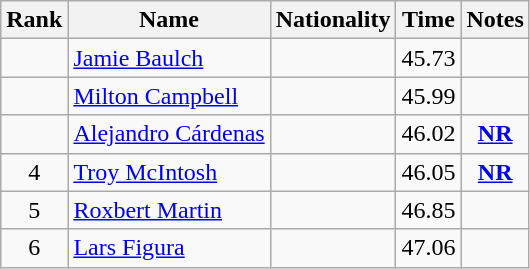<table class="wikitable sortable" style="text-align:center">
<tr>
<th>Rank</th>
<th>Name</th>
<th>Nationality</th>
<th>Time</th>
<th>Notes</th>
</tr>
<tr>
<td></td>
<td align="left"><a href='#'>Jamie Baulch</a></td>
<td align=left></td>
<td>45.73</td>
<td></td>
</tr>
<tr>
<td></td>
<td align="left"><a href='#'>Milton Campbell</a></td>
<td align=left></td>
<td>45.99</td>
<td></td>
</tr>
<tr>
<td></td>
<td align="left"><a href='#'>Alejandro Cárdenas</a></td>
<td align=left></td>
<td>46.02</td>
<td><strong><a href='#'>NR</a></strong></td>
</tr>
<tr>
<td>4</td>
<td align="left"><a href='#'>Troy McIntosh</a></td>
<td align=left></td>
<td>46.05</td>
<td><strong><a href='#'>NR</a></strong></td>
</tr>
<tr>
<td>5</td>
<td align="left"><a href='#'>Roxbert Martin</a></td>
<td align=left></td>
<td>46.85</td>
<td></td>
</tr>
<tr>
<td>6</td>
<td align="left"><a href='#'>Lars Figura</a></td>
<td align=left></td>
<td>47.06</td>
<td></td>
</tr>
</table>
